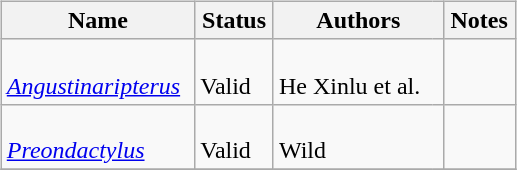<table border="0" style="background:transparent;" style="width: 100%;">
<tr>
<th width="90%"></th>
<th width="5%"></th>
<th width="5%"></th>
</tr>
<tr>
<td style="border:0px" valign="top"><br><table class="wikitable sortable" align="center" width="100%">
<tr>
<th>Name</th>
<th>Status</th>
<th colspan="2">Authors</th>
<th>Notes</th>
</tr>
<tr>
<td><br><em><a href='#'>Angustinaripterus</a></em></td>
<td><br>Valid</td>
<td style="border-right:0px" valign="top"><br>He
Xinlu
et al.</td>
<td style="border-left:0px" valign="top"></td>
<td></td>
</tr>
<tr>
<td><br><em><a href='#'>Preondactylus</a></em></td>
<td><br>Valid</td>
<td style="border-right:0px" valign="top"><br>Wild</td>
<td style="border-left:0px" valign="top"></td>
<td></td>
</tr>
<tr>
</tr>
</table>
</td>
<td style="border:0px" valign="top"></td>
<td style="border:0px" valign="top"><br><table border="0" style= height:"100%" align="right" style="background:transparent;">
<tr style="height:1px">
<td><br></td>
</tr>
<tr style="height:30px">
<td></td>
</tr>
</table>
</td>
</tr>
<tr>
</tr>
</table>
